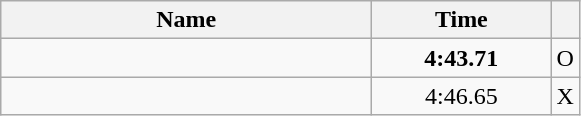<table class="wikitable" style="text-align:center;">
<tr>
<th style="width:15em">Name</th>
<th style="width:7em">Time</th>
<th></th>
</tr>
<tr>
<td align=left></td>
<td><strong>4:43.71</strong></td>
<td>O</td>
</tr>
<tr>
<td align=left></td>
<td>4:46.65</td>
<td>X</td>
</tr>
</table>
